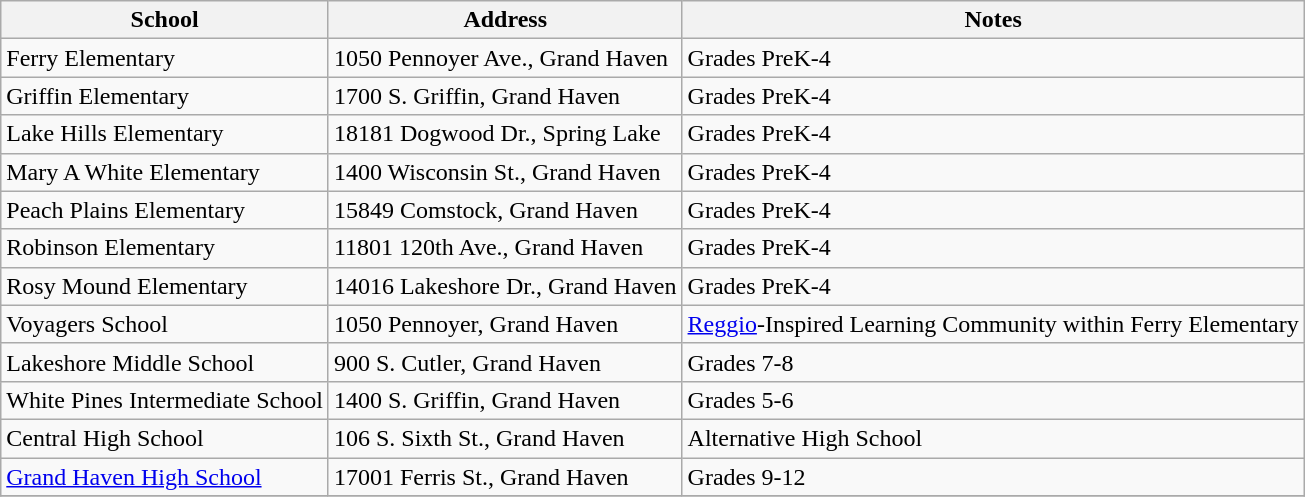<table class="wikitable sortable">
<tr>
<th>School</th>
<th>Address</th>
<th>Notes</th>
</tr>
<tr>
<td>Ferry Elementary</td>
<td>1050 Pennoyer Ave., Grand Haven</td>
<td>Grades PreK-4</td>
</tr>
<tr>
<td>Griffin Elementary</td>
<td>1700 S. Griffin, Grand Haven</td>
<td>Grades PreK-4</td>
</tr>
<tr>
<td>Lake Hills Elementary</td>
<td>18181 Dogwood Dr., Spring Lake</td>
<td>Grades PreK-4</td>
</tr>
<tr>
<td>Mary A White Elementary</td>
<td>1400 Wisconsin St., Grand Haven</td>
<td>Grades PreK-4</td>
</tr>
<tr>
<td>Peach Plains Elementary</td>
<td>15849 Comstock, Grand Haven</td>
<td>Grades PreK-4</td>
</tr>
<tr>
<td>Robinson Elementary</td>
<td>11801 120th Ave., Grand Haven</td>
<td>Grades PreK-4</td>
</tr>
<tr>
<td>Rosy Mound Elementary</td>
<td>14016 Lakeshore Dr., Grand Haven</td>
<td>Grades PreK-4</td>
</tr>
<tr>
<td>Voyagers School</td>
<td>1050 Pennoyer, Grand Haven</td>
<td><a href='#'>Reggio</a>-Inspired Learning Community within Ferry Elementary</td>
</tr>
<tr>
<td>Lakeshore Middle School</td>
<td>900 S. Cutler, Grand Haven</td>
<td>Grades 7-8</td>
</tr>
<tr>
<td>White Pines Intermediate School</td>
<td>1400 S. Griffin, Grand Haven</td>
<td>Grades 5-6</td>
</tr>
<tr>
<td>Central High School</td>
<td>106 S. Sixth St., Grand Haven</td>
<td>Alternative High School</td>
</tr>
<tr>
<td><a href='#'>Grand Haven High School</a></td>
<td>17001 Ferris St., Grand Haven</td>
<td>Grades 9-12</td>
</tr>
<tr>
</tr>
</table>
